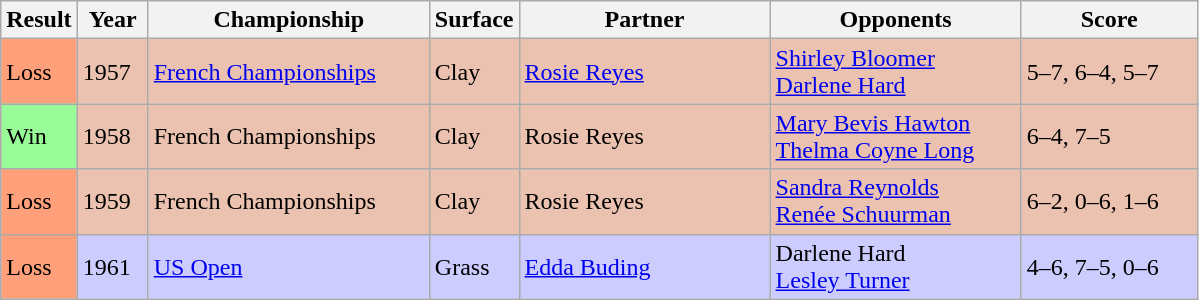<table class="sortable wikitable">
<tr>
<th style="width:40px">Result</th>
<th style="width:40px">Year</th>
<th style="width:180px">Championship</th>
<th style="width:50px">Surface</th>
<th style="width:160px">Partner</th>
<th style="width:160px">Opponents</th>
<th style="width:110px" class="unsortable">Score</th>
</tr>
<tr style="background:#ebc2af;">
<td style="background:#ffa07a;">Loss</td>
<td>1957</td>
<td><a href='#'>French Championships</a></td>
<td>Clay</td>
<td> <a href='#'>Rosie Reyes</a></td>
<td> <a href='#'>Shirley Bloomer</a><br> <a href='#'>Darlene Hard</a></td>
<td>5–7, 6–4, 5–7</td>
</tr>
<tr style="background:#ebc2af;">
<td style="background:#98fb98;">Win</td>
<td>1958</td>
<td>French Championships</td>
<td>Clay</td>
<td> Rosie Reyes</td>
<td> <a href='#'>Mary Bevis Hawton</a><br> <a href='#'>Thelma Coyne Long</a></td>
<td>6–4, 7–5</td>
</tr>
<tr style="background:#ebc2af;">
<td style="background:#ffa07a;">Loss</td>
<td>1959</td>
<td>French Championships</td>
<td>Clay</td>
<td> Rosie Reyes</td>
<td> <a href='#'>Sandra Reynolds</a><br> <a href='#'>Renée Schuurman</a></td>
<td>6–2, 0–6, 1–6</td>
</tr>
<tr style="background:#ccf;">
<td style="background:#ffa07a;">Loss</td>
<td>1961</td>
<td><a href='#'>US Open</a></td>
<td>Grass</td>
<td> <a href='#'>Edda Buding</a></td>
<td> Darlene Hard<br> <a href='#'>Lesley Turner</a></td>
<td>4–6, 7–5, 0–6</td>
</tr>
</table>
